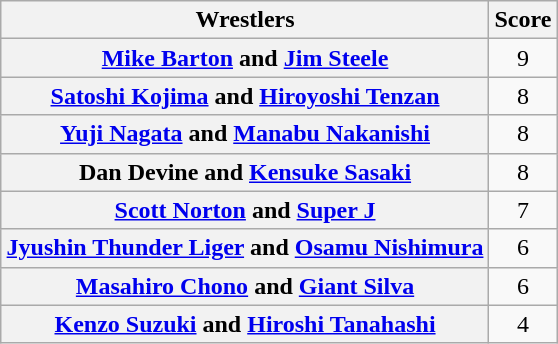<table class="wikitable" style="margin: 1em auto 1em auto;text-align:center">
<tr>
<th>Wrestlers</th>
<th>Score</th>
</tr>
<tr>
<th><a href='#'>Mike Barton</a> and <a href='#'>Jim Steele</a></th>
<td>9</td>
</tr>
<tr>
<th><a href='#'>Satoshi Kojima</a> and <a href='#'>Hiroyoshi Tenzan</a></th>
<td>8</td>
</tr>
<tr>
<th><a href='#'>Yuji Nagata</a> and <a href='#'>Manabu Nakanishi</a></th>
<td>8</td>
</tr>
<tr>
<th>Dan Devine and <a href='#'>Kensuke Sasaki</a></th>
<td>8</td>
</tr>
<tr>
<th><a href='#'>Scott Norton</a> and <a href='#'>Super J</a></th>
<td>7</td>
</tr>
<tr>
<th><a href='#'>Jyushin Thunder Liger</a> and <a href='#'>Osamu Nishimura</a></th>
<td>6</td>
</tr>
<tr>
<th><a href='#'>Masahiro Chono</a> and <a href='#'>Giant Silva</a></th>
<td>6</td>
</tr>
<tr>
<th><a href='#'>Kenzo Suzuki</a> and <a href='#'>Hiroshi Tanahashi</a></th>
<td>4</td>
</tr>
</table>
